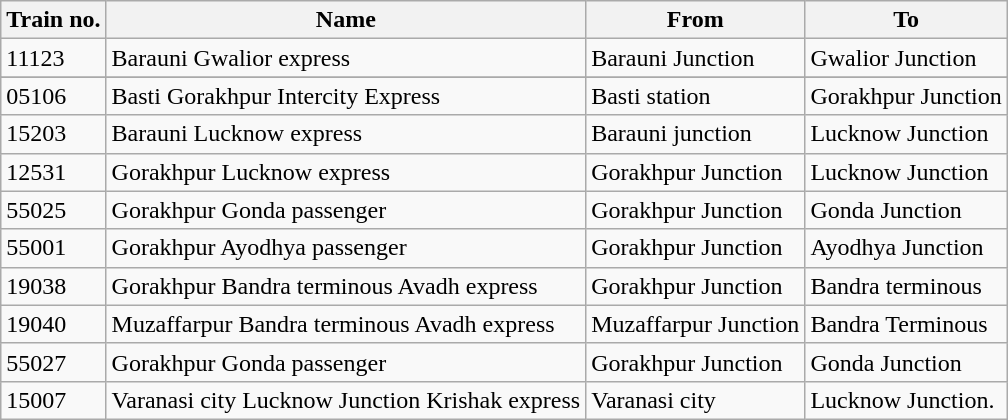<table class="wikitable sortable">
<tr>
<th>Train no.</th>
<th>Name</th>
<th>From</th>
<th>To</th>
</tr>
<tr>
<td>11123</td>
<td>Barauni Gwalior express</td>
<td>Barauni Junction</td>
<td>Gwalior Junction</td>
</tr>
<tr>
</tr>
<tr>
<td>05106</td>
<td>Basti Gorakhpur Intercity Express</td>
<td>Basti station</td>
<td>Gorakhpur Junction</td>
</tr>
<tr>
<td>15203</td>
<td>Barauni Lucknow express</td>
<td>Barauni junction</td>
<td>Lucknow Junction</td>
</tr>
<tr>
<td>12531</td>
<td>Gorakhpur Lucknow express</td>
<td>Gorakhpur Junction</td>
<td>Lucknow Junction</td>
</tr>
<tr>
<td>55025</td>
<td>Gorakhpur Gonda passenger</td>
<td>Gorakhpur Junction</td>
<td>Gonda Junction</td>
</tr>
<tr>
<td>55001</td>
<td>Gorakhpur Ayodhya passenger</td>
<td>Gorakhpur Junction</td>
<td>Ayodhya Junction</td>
</tr>
<tr>
<td>19038</td>
<td>Gorakhpur Bandra terminous Avadh express</td>
<td>Gorakhpur Junction</td>
<td>Bandra terminous</td>
</tr>
<tr>
<td>19040</td>
<td>Muzaffarpur Bandra terminous Avadh express</td>
<td>Muzaffarpur Junction</td>
<td>Bandra Terminous</td>
</tr>
<tr>
<td>55027</td>
<td>Gorakhpur Gonda passenger</td>
<td>Gorakhpur Junction</td>
<td>Gonda Junction</td>
</tr>
<tr>
<td>15007</td>
<td>Varanasi city Lucknow Junction Krishak express</td>
<td>Varanasi city</td>
<td>Lucknow Junction.<br></td>
</tr>
</table>
